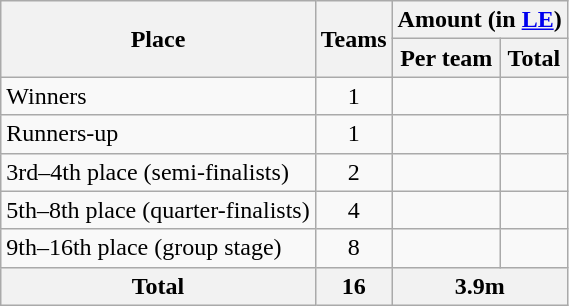<table class="wikitable sortable" style="text-align:center;">
<tr>
<th rowspan=2>Place</th>
<th rowspan=2>Teams</th>
<th colspan=2>Amount (in <a href='#'>LE</a>)</th>
</tr>
<tr>
<th>Per team</th>
<th>Total</th>
</tr>
<tr>
<td style="text-align:left;">Winners</td>
<td>1</td>
<td></td>
<td></td>
</tr>
<tr>
<td style="text-align:left;">Runners-up</td>
<td>1</td>
<td></td>
<td></td>
</tr>
<tr>
<td style="text-align:left;">3rd–4th place (semi-finalists)</td>
<td>2</td>
<td></td>
<td></td>
</tr>
<tr>
<td style="text-align:left;">5th–8th place (quarter-finalists)</td>
<td>4</td>
<td></td>
<td></td>
</tr>
<tr>
<td style="text-align:left;">9th–16th place (group stage)</td>
<td>8</td>
<td></td>
<td></td>
</tr>
<tr>
<th>Total</th>
<th>16</th>
<th colspan=2>3.9m</th>
</tr>
</table>
